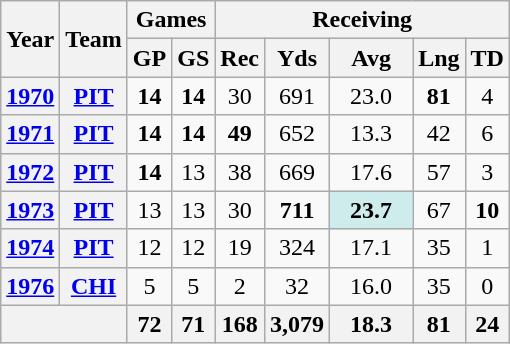<table class="wikitable" style="text-align:center">
<tr>
<th rowspan="2">Year</th>
<th rowspan="2">Team</th>
<th colspan="2">Games</th>
<th colspan="5">Receiving</th>
</tr>
<tr>
<th>GP</th>
<th>GS</th>
<th>Rec</th>
<th>Yds</th>
<th>Avg</th>
<th>Lng</th>
<th>TD</th>
</tr>
<tr>
<th><a href='#'>1970</a></th>
<th><a href='#'>PIT</a></th>
<td><strong>14</strong></td>
<td><strong>14</strong></td>
<td>30</td>
<td>691</td>
<td>23.0</td>
<td><strong>81</strong></td>
<td>4</td>
</tr>
<tr>
<th><a href='#'>1971</a></th>
<th><a href='#'>PIT</a></th>
<td><strong>14</strong></td>
<td><strong>14</strong></td>
<td><strong>49</strong></td>
<td>652</td>
<td>13.3</td>
<td>42</td>
<td>6</td>
</tr>
<tr>
<th><a href='#'>1972</a></th>
<th><a href='#'>PIT</a></th>
<td><strong>14</strong></td>
<td>13</td>
<td>38</td>
<td>669</td>
<td>17.6</td>
<td>57</td>
<td>3</td>
</tr>
<tr>
<th><a href='#'>1973</a></th>
<th><a href='#'>PIT</a></th>
<td>13</td>
<td>13</td>
<td>30</td>
<td><strong>711</strong></td>
<td style="background:#cfecec; width:3em;"><strong>23.7</strong></td>
<td>67</td>
<td><strong>10</strong></td>
</tr>
<tr>
<th><a href='#'>1974</a></th>
<th><a href='#'>PIT</a></th>
<td>12</td>
<td>12</td>
<td>19</td>
<td>324</td>
<td>17.1</td>
<td>35</td>
<td>1</td>
</tr>
<tr>
<th><a href='#'>1976</a></th>
<th><a href='#'>CHI</a></th>
<td>5</td>
<td>5</td>
<td>2</td>
<td>32</td>
<td>16.0</td>
<td>35</td>
<td>0</td>
</tr>
<tr>
<th colspan="2"></th>
<th>72</th>
<th>71</th>
<th>168</th>
<th>3,079</th>
<th>18.3</th>
<th>81</th>
<th>24</th>
</tr>
</table>
